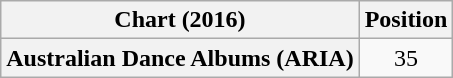<table class="wikitable plainrowheaders" style="text-align:center">
<tr>
<th scope="col">Chart (2016)</th>
<th scope="col">Position</th>
</tr>
<tr>
<th scope="row">Australian Dance Albums (ARIA)</th>
<td>35</td>
</tr>
</table>
